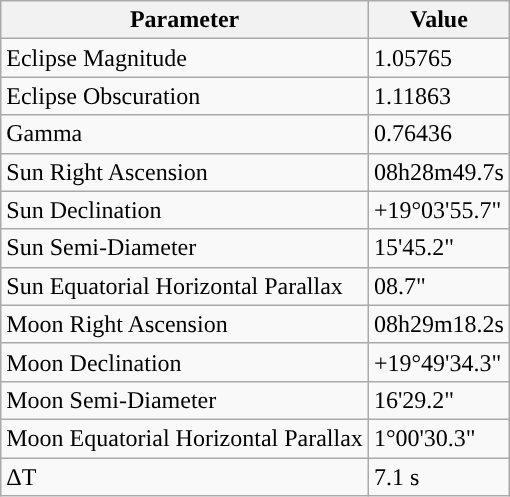<table class="wikitable">
<tr>
<th>Parameter</th>
<th>Value</th>
</tr>
<tr>
<td>Eclipse Magnitude</td>
<td>1.05765</td>
</tr>
<tr>
<td>Eclipse Obscuration</td>
<td>1.11863</td>
</tr>
<tr>
<td>Gamma</td>
<td>0.76436</td>
</tr>
<tr>
<td>Sun Right Ascension</td>
<td>08h28m49.7s</td>
</tr>
<tr>
<td>Sun Declination</td>
<td>+19°03'55.7"</td>
</tr>
<tr>
<td>Sun Semi-Diameter</td>
<td>15'45.2"</td>
</tr>
<tr>
<td>Sun Equatorial Horizontal Parallax</td>
<td>08.7"</td>
</tr>
<tr>
<td>Moon Right Ascension</td>
<td>08h29m18.2s</td>
</tr>
<tr>
<td>Moon Declination</td>
<td>+19°49'34.3"</td>
</tr>
<tr>
<td>Moon Semi-Diameter</td>
<td>16'29.2"</td>
</tr>
<tr>
<td>Moon Equatorial Horizontal Parallax</td>
<td>1°00'30.3"</td>
</tr>
<tr>
<td>ΔT</td>
<td>7.1 s</td>
</tr>
</table>
